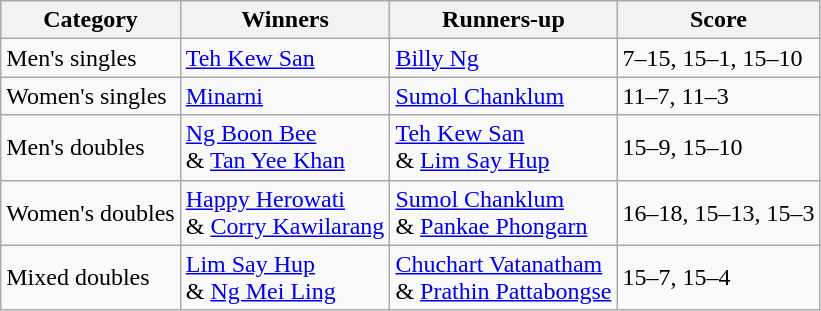<table class="wikitable">
<tr>
<th>Category</th>
<th>Winners</th>
<th>Runners-up</th>
<th>Score</th>
</tr>
<tr>
<td>Men's singles</td>
<td> <a href='#'>Teh Kew San</a></td>
<td> <a href='#'>Billy Ng</a></td>
<td>7–15, 15–1, 15–10</td>
</tr>
<tr>
<td>Women's singles</td>
<td> <a href='#'>Minarni</a></td>
<td> <a href='#'>Sumol Chanklum</a></td>
<td>11–7, 11–3</td>
</tr>
<tr>
<td>Men's doubles</td>
<td> <a href='#'>Ng Boon Bee </a><br> & <a href='#'>Tan Yee Khan</a></td>
<td> <a href='#'>Teh Kew San</a><br> & <a href='#'>Lim Say Hup</a></td>
<td>15–9, 15–10</td>
</tr>
<tr>
<td>Women's doubles</td>
<td> <a href='#'>Happy Herowati</a><br> & <a href='#'>Corry Kawilarang</a></td>
<td> <a href='#'>Sumol Chanklum</a><br> & <a href='#'>Pankae Phongarn</a></td>
<td>16–18, 15–13, 15–3</td>
</tr>
<tr>
<td>Mixed doubles</td>
<td> <a href='#'>Lim Say Hup</a><br> & <a href='#'>Ng Mei Ling</a></td>
<td> <a href='#'>Chuchart Vatanatham</a><br> & <a href='#'>Prathin Pattabongse</a></td>
<td>15–7, 15–4</td>
</tr>
</table>
